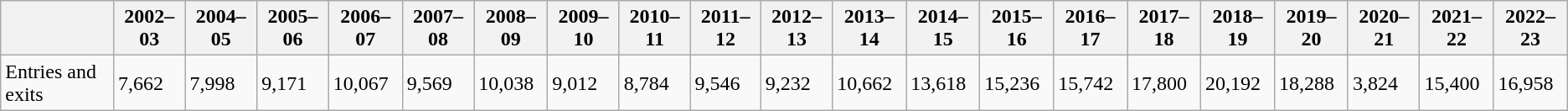<table class="wikitable">
<tr>
<th></th>
<th>2002–03</th>
<th>2004–05</th>
<th>2005–06</th>
<th>2006–07</th>
<th>2007–08</th>
<th>2008–09</th>
<th>2009–10</th>
<th>2010–11</th>
<th>2011–12</th>
<th>2012–13</th>
<th>2013–14</th>
<th>2014–15</th>
<th>2015–16</th>
<th>2016–17</th>
<th>2017–18</th>
<th>2018–19</th>
<th>2019–20</th>
<th>2020–21</th>
<th>2021–22</th>
<th>2022–23</th>
</tr>
<tr>
<td>Entries and exits</td>
<td>7,662</td>
<td>7,998</td>
<td>9,171</td>
<td>10,067</td>
<td>9,569</td>
<td>10,038</td>
<td>9,012</td>
<td>8,784</td>
<td>9,546</td>
<td>9,232</td>
<td>10,662</td>
<td>13,618</td>
<td>15,236</td>
<td>15,742</td>
<td>17,800</td>
<td>20,192</td>
<td>18,288</td>
<td>3,824</td>
<td>15,400</td>
<td>16,958</td>
</tr>
</table>
